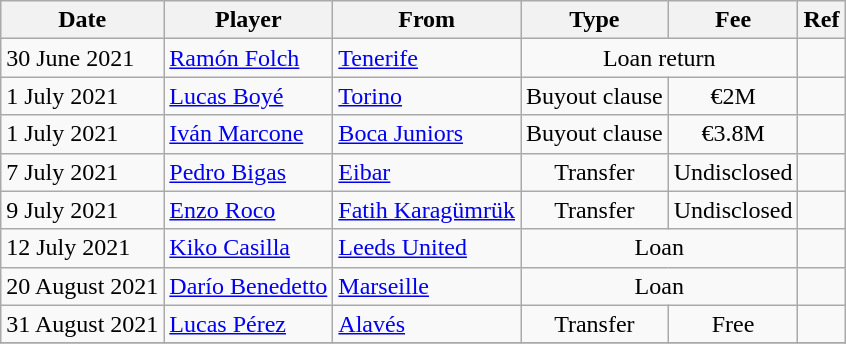<table class="wikitable">
<tr>
<th>Date</th>
<th>Player</th>
<th>From</th>
<th>Type</th>
<th>Fee</th>
<th>Ref</th>
</tr>
<tr>
<td>30 June 2021</td>
<td> <a href='#'>Ramón Folch</a></td>
<td><a href='#'>Tenerife</a></td>
<td align=center colspan=2>Loan return</td>
<td align=center></td>
</tr>
<tr>
<td>1 July 2021</td>
<td> <a href='#'>Lucas Boyé</a></td>
<td> <a href='#'>Torino</a></td>
<td align=center>Buyout clause</td>
<td align=center>€2M</td>
<td align=center></td>
</tr>
<tr>
<td>1 July 2021</td>
<td> <a href='#'>Iván Marcone</a></td>
<td> <a href='#'>Boca Juniors</a></td>
<td align=center>Buyout clause</td>
<td align=center>€3.8M</td>
<td align=center></td>
</tr>
<tr>
<td>7 July 2021</td>
<td> <a href='#'>Pedro Bigas</a></td>
<td><a href='#'>Eibar</a></td>
<td align=center>Transfer</td>
<td align=center>Undisclosed</td>
<td align=center></td>
</tr>
<tr>
<td>9 July 2021</td>
<td> <a href='#'>Enzo Roco</a></td>
<td> <a href='#'>Fatih Karagümrük</a></td>
<td align=center>Transfer</td>
<td align=center>Undisclosed</td>
<td align=center></td>
</tr>
<tr>
<td>12 July 2021</td>
<td> <a href='#'>Kiko Casilla</a></td>
<td> <a href='#'>Leeds United</a></td>
<td align=center colspan=2>Loan</td>
<td align=center></td>
</tr>
<tr>
<td>20 August 2021</td>
<td> <a href='#'>Darío Benedetto</a></td>
<td> <a href='#'>Marseille</a></td>
<td align=center colspan=2>Loan</td>
<td align=center></td>
</tr>
<tr>
<td>31 August 2021</td>
<td> <a href='#'>Lucas Pérez</a></td>
<td><a href='#'>Alavés</a></td>
<td align=center>Transfer</td>
<td align=center>Free</td>
<td align=center></td>
</tr>
<tr>
</tr>
</table>
